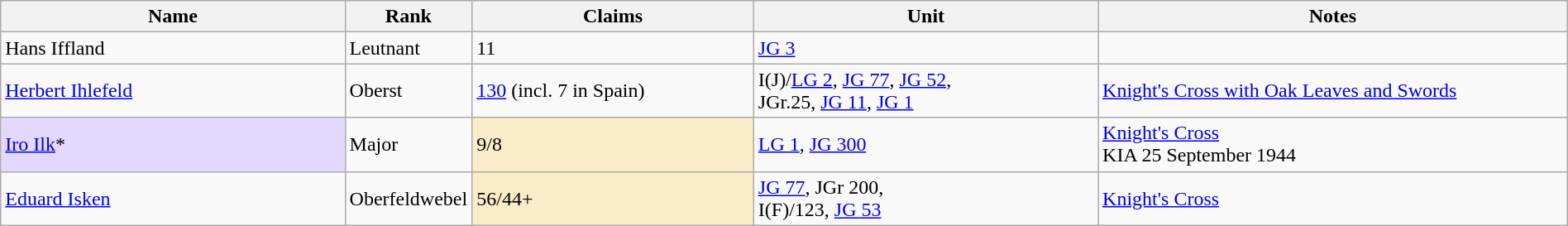<table class="wikitable" style="width:100%;">
<tr>
<th width="22%">Name</th>
<th width="8%">Rank</th>
<th width="18%">Claims</th>
<th width="22%">Unit</th>
<th width="30%">Notes</th>
</tr>
<tr>
<td>Hans Iffland</td>
<td>Leutnant</td>
<td>11</td>
<td><a href='#'>JG 3</a></td>
<td></td>
</tr>
<tr>
<td><a href='#'>Herbert Ihlefeld</a></td>
<td>Oberst</td>
<td><a href='#'>130</a> (incl. 7 in Spain)</td>
<td>I(J)/<a href='#'>LG 2</a>, <a href='#'>JG 77</a>, <a href='#'>JG 52</a>,<br>JGr.25, <a href='#'>JG 11</a>, <a href='#'>JG 1</a></td>
<td><a href='#'>Knight's Cross with Oak Leaves and Swords</a></td>
</tr>
<tr>
<td style="background:#e3d9ff;" align="left"><a href='#'>Iro Ilk</a>*</td>
<td>Major</td>
<td style="background:#faecc8" align="left">9/8</td>
<td><a href='#'>LG 1</a>, <a href='#'>JG 300</a></td>
<td><a href='#'>Knight's Cross</a><br>KIA 25 September 1944</td>
</tr>
<tr>
<td><a href='#'>Eduard Isken</a></td>
<td>Oberfeldwebel</td>
<td style="background:#faecc8" align="left">56/44+</td>
<td><a href='#'>JG 77</a>, JGr 200,<br>I(F)/123, <a href='#'>JG 53</a></td>
<td><a href='#'>Knight's Cross</a></td>
</tr>
</table>
